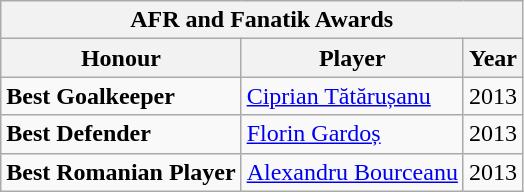<table class="wikitable" align=center>
<tr>
<th Colspan=3>AFR and Fanatik Awards</th>
</tr>
<tr>
<th Align=Left>Honour</th>
<th Align=Left>Player</th>
<th Align=Left>Year</th>
</tr>
<tr>
<td valign="top" Rowspan=1 Align=left><strong>Best Goalkeeper</strong></td>
<td><a href='#'>Ciprian Tătărușanu</a></td>
<td class="wikitable" align=center>2013</td>
</tr>
<tr>
<td valign="top" Rowspan=1 Align=left><strong>Best Defender</strong></td>
<td><a href='#'>Florin Gardoș</a></td>
<td class="wikitable" align=center>2013</td>
</tr>
<tr>
<td valign="top" Rowspan=1 Align=left><strong>Best Romanian Player</strong></td>
<td><a href='#'>Alexandru Bourceanu</a></td>
<td class="wikitable" align=center>2013</td>
</tr>
</table>
